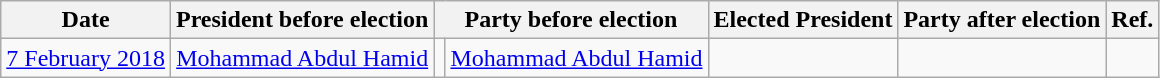<table class="wikitable sortable" style="text-align:center;">
<tr>
<th>Date</th>
<th>President before election</th>
<th colspan="2">Party before election</th>
<th>Elected President</th>
<th colspan="2">Party after election</th>
<th>Ref.</th>
</tr>
<tr>
<td><a href='#'>7 February 2018</a></td>
<td><a href='#'>Mohammad Abdul Hamid</a></td>
<td></td>
<td><a href='#'>Mohammad Abdul Hamid</a></td>
<td></td>
<td></td>
</tr>
</table>
